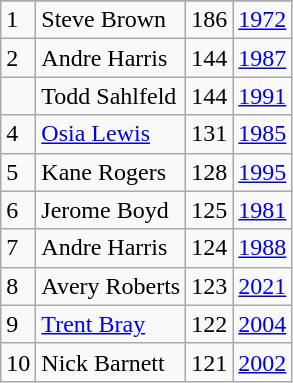<table class="wikitable">
<tr>
</tr>
<tr>
<td>1</td>
<td>Steve Brown</td>
<td>186</td>
<td><a href='#'>1972</a></td>
</tr>
<tr>
<td>2</td>
<td>Andre Harris</td>
<td>144</td>
<td><a href='#'>1987</a></td>
</tr>
<tr>
<td></td>
<td>Todd Sahlfeld</td>
<td>144</td>
<td><a href='#'>1991</a></td>
</tr>
<tr>
<td>4</td>
<td><a href='#'>Osia Lewis</a></td>
<td>131</td>
<td><a href='#'>1985</a></td>
</tr>
<tr>
<td>5</td>
<td>Kane Rogers</td>
<td>128</td>
<td><a href='#'>1995</a></td>
</tr>
<tr>
<td>6</td>
<td>Jerome Boyd</td>
<td>125</td>
<td><a href='#'>1981</a></td>
</tr>
<tr>
<td>7</td>
<td>Andre Harris</td>
<td>124</td>
<td><a href='#'>1988</a></td>
</tr>
<tr>
<td>8</td>
<td>Avery Roberts</td>
<td>123</td>
<td><a href='#'>2021</a></td>
</tr>
<tr>
<td>9</td>
<td><a href='#'>Trent Bray</a></td>
<td>122</td>
<td><a href='#'>2004</a></td>
</tr>
<tr>
<td>10</td>
<td>Nick Barnett</td>
<td>121</td>
<td><a href='#'>2002</a></td>
</tr>
</table>
